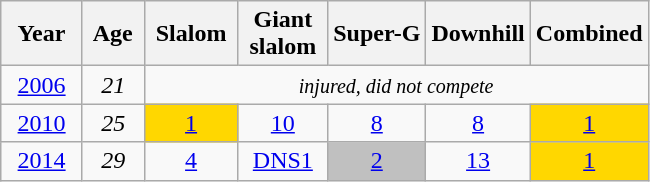<table class=wikitable style="text-align:center">
<tr>
<th>  Year  </th>
<th> Age </th>
<th> Slalom </th>
<th> Giant <br> slalom </th>
<th>Super-G</th>
<th>Downhill</th>
<th>Combined</th>
</tr>
<tr>
<td><a href='#'>2006</a></td>
<td><em>21</em></td>
<td colspan=5><small><em>injured, did not compete</em></small></td>
</tr>
<tr>
<td><a href='#'>2010</a></td>
<td><em>25</em></td>
<td style="background:gold;"><a href='#'>1</a></td>
<td><a href='#'>10</a></td>
<td><a href='#'>8</a></td>
<td><a href='#'>8</a></td>
<td style="background:gold;"><a href='#'>1</a></td>
</tr>
<tr>
<td><a href='#'>2014</a></td>
<td><em>29</em></td>
<td><a href='#'>4</a></td>
<td><a href='#'>DNS1</a></td>
<td style="background:silver;"><a href='#'>2</a></td>
<td><a href='#'>13</a></td>
<td style="background:gold;"><a href='#'>1</a></td>
</tr>
</table>
